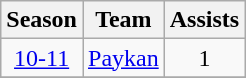<table class="wikitable" style="text-align: center;">
<tr>
<th>Season</th>
<th>Team</th>
<th>Assists</th>
</tr>
<tr>
<td><a href='#'>10-11</a></td>
<td align="left"><a href='#'>Paykan</a></td>
<td>1</td>
</tr>
<tr>
</tr>
</table>
